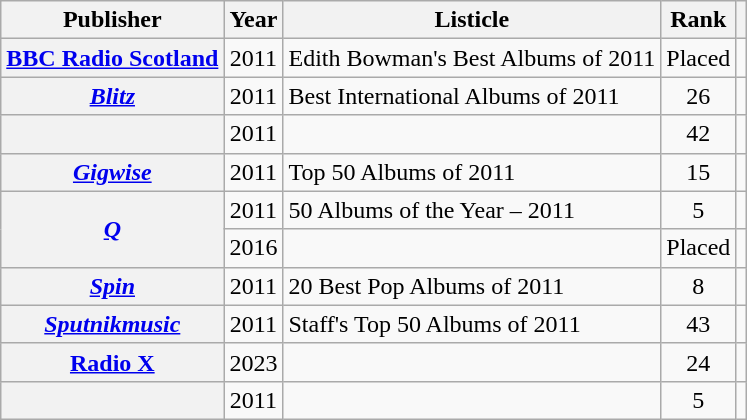<table class="wikitable plainrowheaders sortable" style="text-align:center">
<tr>
<th scope="col">Publisher</th>
<th scope="col">Year</th>
<th scope="col">Listicle</th>
<th scope="col">Rank</th>
<th scope="col" class="unsortable"></th>
</tr>
<tr>
<th scope="row"><a href='#'>BBC Radio Scotland</a></th>
<td>2011</td>
<td style="text-align: left;">Edith Bowman's Best Albums of 2011</td>
<td>Placed</td>
<td></td>
</tr>
<tr>
<th scope="row"><em><a href='#'>Blitz</a></em></th>
<td>2011</td>
<td style="text-align: left;">Best International Albums of 2011</td>
<td>26</td>
<td></td>
</tr>
<tr>
<th scope="row"></th>
<td>2011</td>
<td style="text-align: left;"></td>
<td>42</td>
<td></td>
</tr>
<tr>
<th scope="row"><em><a href='#'>Gigwise</a></em></th>
<td>2011</td>
<td style="text-align: left;">Top 50 Albums of 2011</td>
<td>15</td>
<td></td>
</tr>
<tr>
<th rowspan="2" scope="row"><a href='#'><em>Q</em></a></th>
<td>2011</td>
<td style="text-align: left;">50 Albums of the Year – 2011</td>
<td>5</td>
<td></td>
</tr>
<tr>
<td>2016</td>
<td style="text-align: left;"></td>
<td>Placed</td>
<td></td>
</tr>
<tr>
<th scope="row"><em><a href='#'>Spin</a></em></th>
<td>2011</td>
<td style="text-align: left;">20 Best Pop Albums of 2011</td>
<td>8</td>
<td></td>
</tr>
<tr>
<th scope="row"><em><a href='#'>Sputnikmusic</a></em></th>
<td>2011</td>
<td style="text-align: left;">Staff's Top 50 Albums of 2011</td>
<td>43</td>
<td></td>
</tr>
<tr>
<th scope="row"><a href='#'>Radio X</a></th>
<td>2023</td>
<td style="text-align: left;"></td>
<td>24</td>
<td></td>
</tr>
<tr>
<th scope="row"></th>
<td>2011</td>
<td style="text-align: left;"></td>
<td>5</td>
<td></td>
</tr>
</table>
